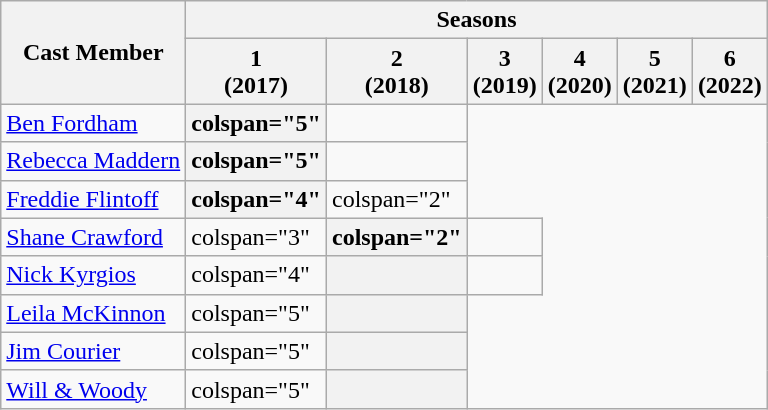<table class="wikitable">
<tr>
<th rowspan="2">Cast Member</th>
<th colspan="6">Seasons</th>
</tr>
<tr>
<th>1<br>(2017)</th>
<th>2<br>(2018)</th>
<th>3<br>(2019)</th>
<th>4<br>(2020)</th>
<th>5<br>(2021)</th>
<th>6<br>(2022)</th>
</tr>
<tr>
<td><a href='#'>Ben Fordham</a></td>
<th>colspan="5" </th>
<td></td>
</tr>
<tr>
<td><a href='#'>Rebecca Maddern</a></td>
<th>colspan="5" </th>
<td></td>
</tr>
<tr>
<td><a href='#'>Freddie Flintoff</a></td>
<th>colspan="4" </th>
<td>colspan="2" </td>
</tr>
<tr>
<td><a href='#'>Shane Crawford</a></td>
<td>colspan="3" </td>
<th>colspan="2" </th>
<td></td>
</tr>
<tr>
<td><a href='#'>Nick Kyrgios</a></td>
<td>colspan="4" </td>
<th></th>
<td></td>
</tr>
<tr>
<td><a href='#'>Leila McKinnon</a></td>
<td>colspan="5" </td>
<th></th>
</tr>
<tr>
<td><a href='#'>Jim Courier</a></td>
<td>colspan="5" </td>
<th></th>
</tr>
<tr>
<td><a href='#'>Will & Woody</a></td>
<td>colspan="5" </td>
<th></th>
</tr>
</table>
